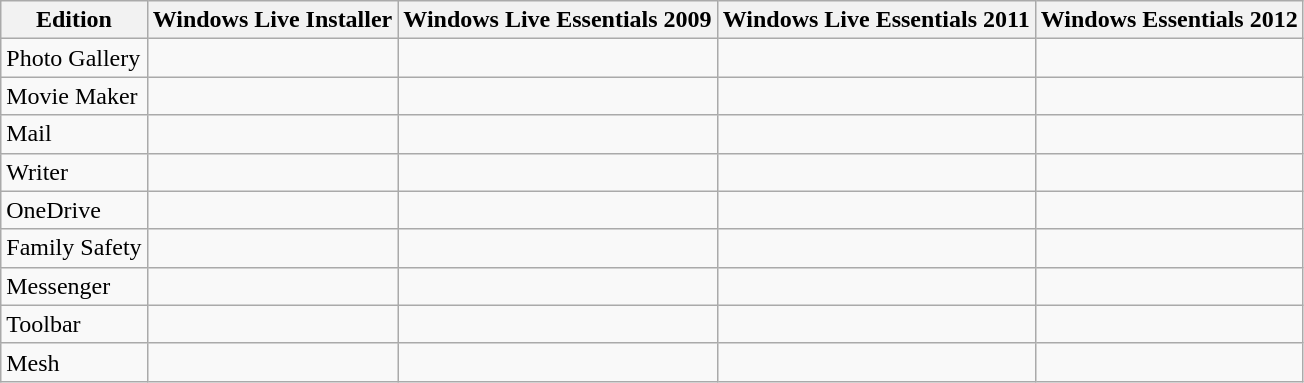<table class="wikitable" style margin="auto">
<tr>
<th style="text-align:center;">Edition</th>
<th style="text-align:center;">Windows Live Installer </th>
<th style="text-align:center;">Windows Live Essentials 2009</th>
<th style="text-align:center;">Windows Live Essentials 2011 </th>
<th style="text-align:center;">Windows Essentials 2012</th>
</tr>
<tr>
<td>Photo Gallery</td>
<td></td>
<td></td>
<td></td>
<td></td>
</tr>
<tr>
<td>Movie Maker</td>
<td></td>
<td></td>
<td></td>
<td></td>
</tr>
<tr>
<td>Mail</td>
<td></td>
<td></td>
<td></td>
<td></td>
</tr>
<tr>
<td>Writer</td>
<td></td>
<td></td>
<td></td>
<td></td>
</tr>
<tr>
<td>OneDrive</td>
<td></td>
<td></td>
<td></td>
<td></td>
</tr>
<tr>
<td>Family Safety</td>
<td></td>
<td></td>
<td></td>
<td></td>
</tr>
<tr>
<td>Messenger</td>
<td></td>
<td></td>
<td></td>
<td></td>
</tr>
<tr>
<td>Toolbar</td>
<td></td>
<td></td>
<td></td>
<td></td>
</tr>
<tr>
<td>Mesh</td>
<td></td>
<td></td>
<td></td>
<td></td>
</tr>
</table>
